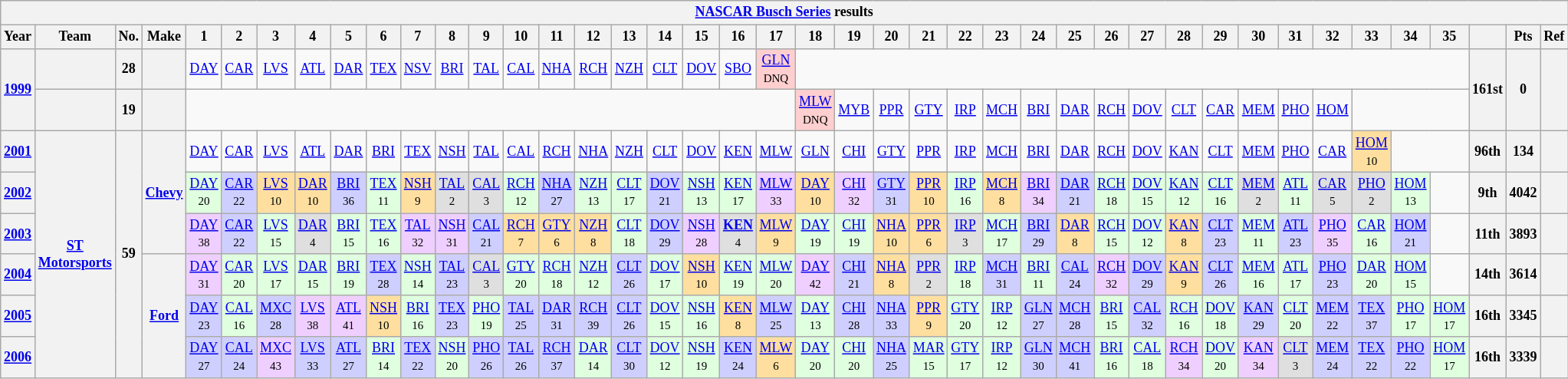<table class="wikitable" style="text-align:center; font-size:75%">
<tr>
<th colspan=42><a href='#'>NASCAR Busch Series</a> results</th>
</tr>
<tr>
<th>Year</th>
<th>Team</th>
<th>No.</th>
<th>Make</th>
<th>1</th>
<th>2</th>
<th>3</th>
<th>4</th>
<th>5</th>
<th>6</th>
<th>7</th>
<th>8</th>
<th>9</th>
<th>10</th>
<th>11</th>
<th>12</th>
<th>13</th>
<th>14</th>
<th>15</th>
<th>16</th>
<th>17</th>
<th>18</th>
<th>19</th>
<th>20</th>
<th>21</th>
<th>22</th>
<th>23</th>
<th>24</th>
<th>25</th>
<th>26</th>
<th>27</th>
<th>28</th>
<th>29</th>
<th>30</th>
<th>31</th>
<th>32</th>
<th>33</th>
<th>34</th>
<th>35</th>
<th></th>
<th>Pts</th>
<th>Ref</th>
</tr>
<tr>
<th rowspan=2><a href='#'>1999</a></th>
<th></th>
<th>28</th>
<th></th>
<td><a href='#'>DAY</a></td>
<td><a href='#'>CAR</a></td>
<td><a href='#'>LVS</a></td>
<td><a href='#'>ATL</a></td>
<td><a href='#'>DAR</a></td>
<td><a href='#'>TEX</a></td>
<td><a href='#'>NSV</a></td>
<td><a href='#'>BRI</a></td>
<td><a href='#'>TAL</a></td>
<td><a href='#'>CAL</a></td>
<td><a href='#'>NHA</a></td>
<td><a href='#'>RCH</a></td>
<td><a href='#'>NZH</a></td>
<td><a href='#'>CLT</a></td>
<td><a href='#'>DOV</a></td>
<td><a href='#'>SBO</a></td>
<td style="background:#FFCFCF;"><a href='#'>GLN</a><br><small>DNQ</small></td>
<td colspan=18></td>
<th rowspan=2>161st</th>
<th rowspan=2>0</th>
<th rowspan=2></th>
</tr>
<tr>
<th></th>
<th>19</th>
<th></th>
<td colspan=17></td>
<td style="background:#FFCFCF;"><a href='#'>MLW</a><br><small>DNQ</small></td>
<td><a href='#'>MYB</a></td>
<td><a href='#'>PPR</a></td>
<td><a href='#'>GTY</a></td>
<td><a href='#'>IRP</a></td>
<td><a href='#'>MCH</a></td>
<td><a href='#'>BRI</a></td>
<td><a href='#'>DAR</a></td>
<td><a href='#'>RCH</a></td>
<td><a href='#'>DOV</a></td>
<td><a href='#'>CLT</a></td>
<td><a href='#'>CAR</a></td>
<td><a href='#'>MEM</a></td>
<td><a href='#'>PHO</a></td>
<td><a href='#'>HOM</a></td>
<td colspan=3></td>
</tr>
<tr>
<th><a href='#'>2001</a></th>
<th rowspan=6><a href='#'>ST Motorsports</a></th>
<th rowspan=6>59</th>
<th rowspan=3><a href='#'>Chevy</a></th>
<td><a href='#'>DAY</a></td>
<td><a href='#'>CAR</a></td>
<td><a href='#'>LVS</a></td>
<td><a href='#'>ATL</a></td>
<td><a href='#'>DAR</a></td>
<td><a href='#'>BRI</a></td>
<td><a href='#'>TEX</a></td>
<td><a href='#'>NSH</a></td>
<td><a href='#'>TAL</a></td>
<td><a href='#'>CAL</a></td>
<td><a href='#'>RCH</a></td>
<td><a href='#'>NHA</a></td>
<td><a href='#'>NZH</a></td>
<td><a href='#'>CLT</a></td>
<td><a href='#'>DOV</a></td>
<td><a href='#'>KEN</a></td>
<td><a href='#'>MLW</a></td>
<td><a href='#'>GLN</a></td>
<td><a href='#'>CHI</a></td>
<td><a href='#'>GTY</a></td>
<td><a href='#'>PPR</a></td>
<td><a href='#'>IRP</a></td>
<td><a href='#'>MCH</a></td>
<td><a href='#'>BRI</a></td>
<td><a href='#'>DAR</a></td>
<td><a href='#'>RCH</a></td>
<td><a href='#'>DOV</a></td>
<td><a href='#'>KAN</a></td>
<td><a href='#'>CLT</a></td>
<td><a href='#'>MEM</a></td>
<td><a href='#'>PHO</a></td>
<td><a href='#'>CAR</a></td>
<td style="background:#FFDF9F;"><a href='#'>HOM</a><br><small>10</small></td>
<td colspan=2></td>
<th>96th</th>
<th>134</th>
<th></th>
</tr>
<tr>
<th><a href='#'>2002</a></th>
<td style="background:#DFFFDF;"><a href='#'>DAY</a><br><small>20</small></td>
<td style="background:#CFCFFF;"><a href='#'>CAR</a><br><small>22</small></td>
<td style="background:#FFDF9F;"><a href='#'>LVS</a><br><small>10</small></td>
<td style="background:#FFDF9F;"><a href='#'>DAR</a><br><small>10</small></td>
<td style="background:#CFCFFF;"><a href='#'>BRI</a><br><small>36</small></td>
<td style="background:#DFFFDF;"><a href='#'>TEX</a><br><small>11</small></td>
<td style="background:#FFDF9F;"><a href='#'>NSH</a><br><small>9</small></td>
<td style="background:#DFDFDF;"><a href='#'>TAL</a><br><small>2</small></td>
<td style="background:#DFDFDF;"><a href='#'>CAL</a><br><small>3</small></td>
<td style="background:#DFFFDF;"><a href='#'>RCH</a><br><small>12</small></td>
<td style="background:#CFCFFF;"><a href='#'>NHA</a><br><small>27</small></td>
<td style="background:#DFFFDF;"><a href='#'>NZH</a><br><small>13</small></td>
<td style="background:#DFFFDF;"><a href='#'>CLT</a><br><small>17</small></td>
<td style="background:#CFCFFF;"><a href='#'>DOV</a><br><small>21</small></td>
<td style="background:#DFFFDF;"><a href='#'>NSH</a><br><small>13</small></td>
<td style="background:#DFFFDF;"><a href='#'>KEN</a><br><small>17</small></td>
<td style="background:#EFCFFF;"><a href='#'>MLW</a><br><small>33</small></td>
<td style="background:#FFDF9F;"><a href='#'>DAY</a><br><small>10</small></td>
<td style="background:#EFCFFF;"><a href='#'>CHI</a><br><small>32</small></td>
<td style="background:#CFCFFF;"><a href='#'>GTY</a><br><small>31</small></td>
<td style="background:#FFDF9F;"><a href='#'>PPR</a><br><small>10</small></td>
<td style="background:#DFFFDF;"><a href='#'>IRP</a><br><small>16</small></td>
<td style="background:#FFDF9F;"><a href='#'>MCH</a><br><small>8</small></td>
<td style="background:#EFCFFF;"><a href='#'>BRI</a><br><small>34</small></td>
<td style="background:#CFCFFF;"><a href='#'>DAR</a><br><small>21</small></td>
<td style="background:#DFFFDF;"><a href='#'>RCH</a><br><small>18</small></td>
<td style="background:#DFFFDF;"><a href='#'>DOV</a><br><small>15</small></td>
<td style="background:#DFFFDF;"><a href='#'>KAN</a><br><small>12</small></td>
<td style="background:#DFFFDF;"><a href='#'>CLT</a><br><small>16</small></td>
<td style="background:#DFDFDF;"><a href='#'>MEM</a><br><small>2</small></td>
<td style="background:#DFFFDF;"><a href='#'>ATL</a><br><small>11</small></td>
<td style="background:#DFDFDF;"><a href='#'>CAR</a><br><small>5</small></td>
<td style="background:#DFDFDF;"><a href='#'>PHO</a><br><small>2</small></td>
<td style="background:#DFFFDF;"><a href='#'>HOM</a><br><small>13</small></td>
<td></td>
<th>9th</th>
<th>4042</th>
<th></th>
</tr>
<tr>
<th><a href='#'>2003</a></th>
<td style="background:#EFCFFF;"><a href='#'>DAY</a><br><small>38</small></td>
<td style="background:#CFCFFF;"><a href='#'>CAR</a><br><small>22</small></td>
<td style="background:#DFFFDF;"><a href='#'>LVS</a><br><small>15</small></td>
<td style="background:#DFDFDF;"><a href='#'>DAR</a><br><small>4</small></td>
<td style="background:#DFFFDF;"><a href='#'>BRI</a><br><small>15</small></td>
<td style="background:#DFFFDF;"><a href='#'>TEX</a><br><small>16</small></td>
<td style="background:#EFCFFF;"><a href='#'>TAL</a><br><small>32</small></td>
<td style="background:#EFCFFF;"><a href='#'>NSH</a><br><small>31</small></td>
<td style="background:#CFCFFF;"><a href='#'>CAL</a><br><small>21</small></td>
<td style="background:#FFDF9F;"><a href='#'>RCH</a><br><small>7</small></td>
<td style="background:#FFDF9F;"><a href='#'>GTY</a><br><small>6</small></td>
<td style="background:#FFDF9F;"><a href='#'>NZH</a><br><small>8</small></td>
<td style="background:#DFFFDF;"><a href='#'>CLT</a><br><small>18</small></td>
<td style="background:#CFCFFF;"><a href='#'>DOV</a><br><small>29</small></td>
<td style="background:#EFCFFF;"><a href='#'>NSH</a><br><small>28</small></td>
<td style="background:#DFDFDF;"><strong><a href='#'>KEN</a></strong><br><small>4</small></td>
<td style="background:#FFDF9F;"><a href='#'>MLW</a><br><small>9</small></td>
<td style="background:#DFFFDF;"><a href='#'>DAY</a><br><small>19</small></td>
<td style="background:#DFFFDF;"><a href='#'>CHI</a><br><small>19</small></td>
<td style="background:#FFDF9F;"><a href='#'>NHA</a><br><small>10</small></td>
<td style="background:#FFDF9F;"><a href='#'>PPR</a><br><small>6</small></td>
<td style="background:#DFDFDF;"><a href='#'>IRP</a><br><small>3</small></td>
<td style="background:#DFFFDF;"><a href='#'>MCH</a><br><small>17</small></td>
<td style="background:#CFCFFF;"><a href='#'>BRI</a><br><small>29</small></td>
<td style="background:#FFDF9F;"><a href='#'>DAR</a><br><small>8</small></td>
<td style="background:#DFFFDF;"><a href='#'>RCH</a><br><small>15</small></td>
<td style="background:#DFFFDF;"><a href='#'>DOV</a><br><small>12</small></td>
<td style="background:#FFDF9F;"><a href='#'>KAN</a><br><small>8</small></td>
<td style="background:#CFCFFF;"><a href='#'>CLT</a><br><small>23</small></td>
<td style="background:#DFFFDF;"><a href='#'>MEM</a><br><small>11</small></td>
<td style="background:#CFCFFF;"><a href='#'>ATL</a><br><small>23</small></td>
<td style="background:#EFCFFF;"><a href='#'>PHO</a><br><small>35</small></td>
<td style="background:#DFFFDF;"><a href='#'>CAR</a><br><small>16</small></td>
<td style="background:#CFCFFF;"><a href='#'>HOM</a><br><small>21</small></td>
<td></td>
<th>11th</th>
<th>3893</th>
<th></th>
</tr>
<tr>
<th><a href='#'>2004</a></th>
<th rowspan=3><a href='#'>Ford</a></th>
<td style="background:#EFCFFF;"><a href='#'>DAY</a><br><small>31</small></td>
<td style="background:#DFFFDF;"><a href='#'>CAR</a><br><small>20</small></td>
<td style="background:#DFFFDF;"><a href='#'>LVS</a><br><small>17</small></td>
<td style="background:#DFFFDF;"><a href='#'>DAR</a><br><small>15</small></td>
<td style="background:#DFFFDF;"><a href='#'>BRI</a><br><small>19</small></td>
<td style="background:#CFCFFF;"><a href='#'>TEX</a><br><small>28</small></td>
<td style="background:#DFFFDF;"><a href='#'>NSH</a><br><small>14</small></td>
<td style="background:#CFCFFF;"><a href='#'>TAL</a><br><small>23</small></td>
<td style="background:#DFDFDF;"><a href='#'>CAL</a><br><small>3</small></td>
<td style="background:#DFFFDF;"><a href='#'>GTY</a><br><small>20</small></td>
<td style="background:#DFFFDF;"><a href='#'>RCH</a><br><small>18</small></td>
<td style="background:#DFFFDF;"><a href='#'>NZH</a><br><small>12</small></td>
<td style="background:#CFCFFF;"><a href='#'>CLT</a><br><small>26</small></td>
<td style="background:#DFFFDF;"><a href='#'>DOV</a><br><small>17</small></td>
<td style="background:#FFDF9F;"><a href='#'>NSH</a><br><small>10</small></td>
<td style="background:#DFFFDF;"><a href='#'>KEN</a><br><small>19</small></td>
<td style="background:#DFFFDF;"><a href='#'>MLW</a><br><small>20</small></td>
<td style="background:#EFCFFF;"><a href='#'>DAY</a><br><small>42</small></td>
<td style="background:#CFCFFF;"><a href='#'>CHI</a><br><small>21</small></td>
<td style="background:#FFDF9F;"><a href='#'>NHA</a><br><small>8</small></td>
<td style="background:#DFDFDF;"><a href='#'>PPR</a><br><small>2</small></td>
<td style="background:#DFFFDF;"><a href='#'>IRP</a><br><small>18</small></td>
<td style="background:#CFCFFF;"><a href='#'>MCH</a><br><small>31</small></td>
<td style="background:#DFFFDF;"><a href='#'>BRI</a><br><small>11</small></td>
<td style="background:#CFCFFF;"><a href='#'>CAL</a><br><small>24</small></td>
<td style="background:#EFCFFF;"><a href='#'>RCH</a><br><small>32</small></td>
<td style="background:#CFCFFF;"><a href='#'>DOV</a><br><small>29</small></td>
<td style="background:#FFDF9F;"><a href='#'>KAN</a><br><small>9</small></td>
<td style="background:#CFCFFF;"><a href='#'>CLT</a><br><small>26</small></td>
<td style="background:#DFFFDF;"><a href='#'>MEM</a><br><small>16</small></td>
<td style="background:#DFFFDF;"><a href='#'>ATL</a><br><small>17</small></td>
<td style="background:#CFCFFF;"><a href='#'>PHO</a><br><small>23</small></td>
<td style="background:#DFFFDF;"><a href='#'>DAR</a><br><small>20</small></td>
<td style="background:#DFFFDF;"><a href='#'>HOM</a><br><small>15</small></td>
<td></td>
<th>14th</th>
<th>3614</th>
<th></th>
</tr>
<tr>
<th><a href='#'>2005</a></th>
<td style="background:#CFCFFF;"><a href='#'>DAY</a><br><small>23</small></td>
<td style="background:#DFFFDF;"><a href='#'>CAL</a><br><small>16</small></td>
<td style="background:#CFCFFF;"><a href='#'>MXC</a><br><small>28</small></td>
<td style="background:#EFCFFF;"><a href='#'>LVS</a><br><small>38</small></td>
<td style="background:#EFCFFF;"><a href='#'>ATL</a><br><small>41</small></td>
<td style="background:#FFDF9F;"><a href='#'>NSH</a><br><small>10</small></td>
<td style="background:#DFFFDF;"><a href='#'>BRI</a><br><small>16</small></td>
<td style="background:#CFCFFF;"><a href='#'>TEX</a><br><small>23</small></td>
<td style="background:#DFFFDF;"><a href='#'>PHO</a><br><small>19</small></td>
<td style="background:#CFCFFF;"><a href='#'>TAL</a><br><small>25</small></td>
<td style="background:#CFCFFF;"><a href='#'>DAR</a><br><small>31</small></td>
<td style="background:#CFCFFF;"><a href='#'>RCH</a><br><small>39</small></td>
<td style="background:#CFCFFF;"><a href='#'>CLT</a><br><small>26</small></td>
<td style="background:#DFFFDF;"><a href='#'>DOV</a><br><small>15</small></td>
<td style="background:#DFFFDF;"><a href='#'>NSH</a><br><small>16</small></td>
<td style="background:#FFDF9F;"><a href='#'>KEN</a><br><small>8</small></td>
<td style="background:#CFCFFF;"><a href='#'>MLW</a><br><small>25</small></td>
<td style="background:#DFFFDF;"><a href='#'>DAY</a><br><small>13</small></td>
<td style="background:#CFCFFF;"><a href='#'>CHI</a><br><small>28</small></td>
<td style="background:#CFCFFF;"><a href='#'>NHA</a><br><small>33</small></td>
<td style="background:#FFDF9F;"><a href='#'>PPR</a><br><small>9</small></td>
<td style="background:#DFFFDF;"><a href='#'>GTY</a><br><small>20</small></td>
<td style="background:#DFFFDF;"><a href='#'>IRP</a><br><small>12</small></td>
<td style="background:#CFCFFF;"><a href='#'>GLN</a><br><small>27</small></td>
<td style="background:#CFCFFF;"><a href='#'>MCH</a><br><small>28</small></td>
<td style="background:#DFFFDF;"><a href='#'>BRI</a><br><small>15</small></td>
<td style="background:#CFCFFF;"><a href='#'>CAL</a><br><small>32</small></td>
<td style="background:#DFFFDF;"><a href='#'>RCH</a><br><small>16</small></td>
<td style="background:#DFFFDF;"><a href='#'>DOV</a><br><small>18</small></td>
<td style="background:#CFCFFF;"><a href='#'>KAN</a><br><small>29</small></td>
<td style="background:#DFFFDF;"><a href='#'>CLT</a><br><small>20</small></td>
<td style="background:#CFCFFF;"><a href='#'>MEM</a><br><small>22</small></td>
<td style="background:#CFCFFF;"><a href='#'>TEX</a><br><small>37</small></td>
<td style="background:#DFFFDF;"><a href='#'>PHO</a><br><small>17</small></td>
<td style="background:#DFFFDF;"><a href='#'>HOM</a><br><small>17</small></td>
<th>16th</th>
<th>3345</th>
<th></th>
</tr>
<tr>
<th><a href='#'>2006</a></th>
<td style="background:#CFCFFF;"><a href='#'>DAY</a><br><small>27</small></td>
<td style="background:#CFCFFF;"><a href='#'>CAL</a><br><small>24</small></td>
<td style="background:#EFCFFF;"><a href='#'>MXC</a><br><small>43</small></td>
<td style="background:#CFCFFF;"><a href='#'>LVS</a><br><small>33</small></td>
<td style="background:#CFCFFF;"><a href='#'>ATL</a><br><small>27</small></td>
<td style="background:#DFFFDF;"><a href='#'>BRI</a><br><small>14</small></td>
<td style="background:#CFCFFF;"><a href='#'>TEX</a><br><small>22</small></td>
<td style="background:#DFFFDF;"><a href='#'>NSH</a><br><small>20</small></td>
<td style="background:#CFCFFF;"><a href='#'>PHO</a><br><small>26</small></td>
<td style="background:#CFCFFF;"><a href='#'>TAL</a><br><small>26</small></td>
<td style="background:#CFCFFF;"><a href='#'>RCH</a><br><small>37</small></td>
<td style="background:#DFFFDF;"><a href='#'>DAR</a><br><small>14</small></td>
<td style="background:#CFCFFF;"><a href='#'>CLT</a><br><small>30</small></td>
<td style="background:#DFFFDF;"><a href='#'>DOV</a><br><small>12</small></td>
<td style="background:#DFFFDF;"><a href='#'>NSH</a><br><small>19</small></td>
<td style="background:#CFCFFF;"><a href='#'>KEN</a><br><small>24</small></td>
<td style="background:#FFDF9F;"><a href='#'>MLW</a><br><small>6</small></td>
<td style="background:#DFFFDF;"><a href='#'>DAY</a><br><small>20</small></td>
<td style="background:#DFFFDF;"><a href='#'>CHI</a><br><small>20</small></td>
<td style="background:#CFCFFF;"><a href='#'>NHA</a><br><small>25</small></td>
<td style="background:#DFFFDF;"><a href='#'>MAR</a><br><small>15</small></td>
<td style="background:#DFFFDF;"><a href='#'>GTY</a><br><small>17</small></td>
<td style="background:#DFFFDF;"><a href='#'>IRP</a><br><small>12</small></td>
<td style="background:#CFCFFF;"><a href='#'>GLN</a><br><small>30</small></td>
<td style="background:#CFCFFF;"><a href='#'>MCH</a><br><small>41</small></td>
<td style="background:#DFFFDF;"><a href='#'>BRI</a><br><small>16</small></td>
<td style="background:#DFFFDF;"><a href='#'>CAL</a><br><small>18</small></td>
<td style="background:#EFCFFF;"><a href='#'>RCH</a><br><small>34</small></td>
<td style="background:#DFFFDF;"><a href='#'>DOV</a><br><small>20</small></td>
<td style="background:#EFCFFF;"><a href='#'>KAN</a><br><small>34</small></td>
<td style="background:#DFDFDF;"><a href='#'>CLT</a><br><small>3</small></td>
<td style="background:#CFCFFF;"><a href='#'>MEM</a><br><small>24</small></td>
<td style="background:#CFCFFF;"><a href='#'>TEX</a><br><small>22</small></td>
<td style="background:#CFCFFF;"><a href='#'>PHO</a><br><small>22</small></td>
<td style="background:#DFFFDF;"><a href='#'>HOM</a><br><small>17</small></td>
<th>16th</th>
<th>3339</th>
<th></th>
</tr>
</table>
